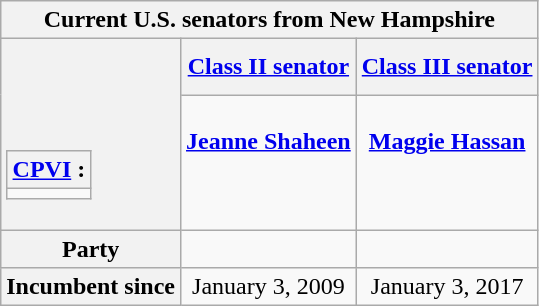<table class="wikitable floatright" style="text-align: center;">
<tr>
<th colspan=3>Current U.S. senators from New Hampshire</th>
</tr>
<tr>
<th rowspan=2><br><br><br><table class="wikitable">
<tr>
<th><a href='#'>CPVI</a> :</th>
</tr>
<tr>
<td></td>
</tr>
</table>
</th>
<th><a href='#'>Class II senator</a></th>
<th><a href='#'>Class III senator</a></th>
</tr>
<tr style="vertical-align: top;">
<td><br><strong><a href='#'>Jeanne Shaheen</a></strong><br><br></td>
<td><br><strong><a href='#'>Maggie Hassan</a></strong><br><br></td>
</tr>
<tr>
<th>Party</th>
<td></td>
<td></td>
</tr>
<tr>
<th>Incumbent since</th>
<td>January 3, 2009</td>
<td>January 3, 2017</td>
</tr>
</table>
